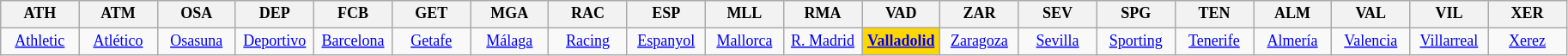<table class="wikitable" style="font-size: 75%">
<tr>
<th>ATH</th>
<th>ATM</th>
<th>OSA</th>
<th>DEP</th>
<th>FCB</th>
<th>GET</th>
<th>MGA</th>
<th>RAC</th>
<th>ESP</th>
<th>MLL</th>
<th>RMA</th>
<th>VAD</th>
<th>ZAR</th>
<th>SEV</th>
<th>SPG</th>
<th>TEN</th>
<th>ALM</th>
<th>VAL</th>
<th>VIL</th>
<th>XER</th>
</tr>
<tr>
<td style="width:55px; text-align:center;"><a href='#'>Athletic</a></td>
<td style="width:55px; text-align:center;"><a href='#'>Atlético</a></td>
<td style="width:55px; text-align:center;"><a href='#'>Osasuna</a></td>
<td style="width:55px; text-align:center;"><a href='#'>Deportivo</a></td>
<td style="width:55px; text-align:center;"><a href='#'>Barcelona</a></td>
<td style="width:55px; text-align:center;"><a href='#'>Getafe</a></td>
<td style="width:55px; text-align:center;"><a href='#'>Málaga</a></td>
<td style="width:55px; text-align:center;"><a href='#'>Racing</a></td>
<td style="width:55px; text-align:center;"><a href='#'>Espanyol</a></td>
<td style="width:55px; text-align:center;"><a href='#'>Mallorca</a></td>
<td style="width:55px; text-align:center;"><a href='#'>R. Madrid</a></td>
<td style="text-align:center; width:55px; background:gold;"><strong><a href='#'>Valladolid</a></strong></td>
<td style="width:55px; text-align:center;"><a href='#'>Zaragoza</a></td>
<td style="width:55px; text-align:center;"><a href='#'>Sevilla</a></td>
<td style="width:55px; text-align:center;"><a href='#'>Sporting</a></td>
<td style="width:55px; text-align:center;"><a href='#'>Tenerife</a></td>
<td style="width:55px; text-align:center;"><a href='#'>Almería</a></td>
<td style="width:55px; text-align:center;"><a href='#'>Valencia</a></td>
<td style="width:55px; text-align:center;"><a href='#'>Villarreal</a></td>
<td style="width:55px; text-align:center;"><a href='#'>Xerez</a></td>
</tr>
</table>
